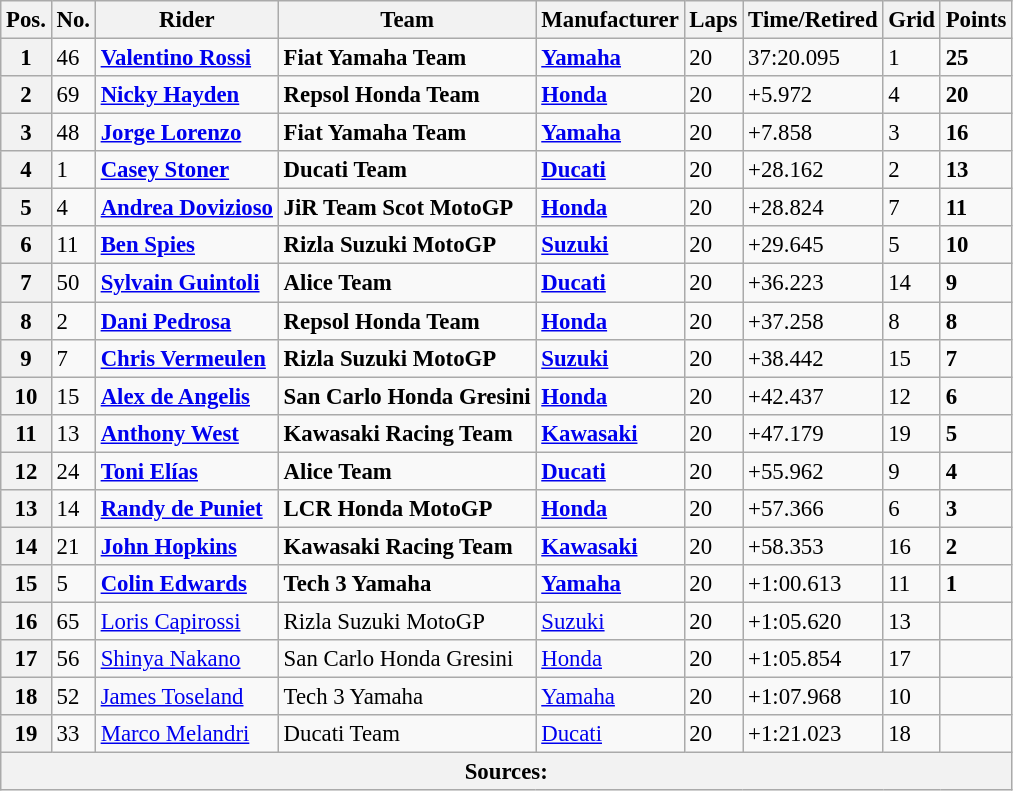<table class="wikitable" style="font-size: 95%;">
<tr>
<th>Pos.</th>
<th>No.</th>
<th>Rider</th>
<th>Team</th>
<th>Manufacturer</th>
<th>Laps</th>
<th>Time/Retired</th>
<th>Grid</th>
<th>Points</th>
</tr>
<tr>
<th>1</th>
<td>46</td>
<td> <strong><a href='#'>Valentino Rossi</a></strong></td>
<td><strong>Fiat Yamaha Team</strong></td>
<td><strong><a href='#'>Yamaha</a></strong></td>
<td>20</td>
<td>37:20.095</td>
<td>1</td>
<td><strong>25</strong></td>
</tr>
<tr>
<th>2</th>
<td>69</td>
<td> <strong><a href='#'>Nicky Hayden</a></strong></td>
<td><strong>Repsol Honda Team</strong></td>
<td><strong><a href='#'>Honda</a></strong></td>
<td>20</td>
<td>+5.972</td>
<td>4</td>
<td><strong>20</strong></td>
</tr>
<tr>
<th>3</th>
<td>48</td>
<td> <strong><a href='#'>Jorge Lorenzo</a></strong></td>
<td><strong>Fiat Yamaha Team</strong></td>
<td><strong><a href='#'>Yamaha</a></strong></td>
<td>20</td>
<td>+7.858</td>
<td>3</td>
<td><strong>16</strong></td>
</tr>
<tr>
<th>4</th>
<td>1</td>
<td> <strong><a href='#'>Casey Stoner</a></strong></td>
<td><strong>Ducati Team</strong></td>
<td><strong><a href='#'>Ducati</a></strong></td>
<td>20</td>
<td>+28.162</td>
<td>2</td>
<td><strong>13</strong></td>
</tr>
<tr>
<th>5</th>
<td>4</td>
<td> <strong><a href='#'>Andrea Dovizioso</a></strong></td>
<td><strong>JiR Team Scot MotoGP</strong></td>
<td><strong><a href='#'>Honda</a></strong></td>
<td>20</td>
<td>+28.824</td>
<td>7</td>
<td><strong>11</strong></td>
</tr>
<tr>
<th>6</th>
<td>11</td>
<td> <strong><a href='#'>Ben Spies</a></strong></td>
<td><strong>Rizla Suzuki MotoGP</strong></td>
<td><strong><a href='#'>Suzuki</a></strong></td>
<td>20</td>
<td>+29.645</td>
<td>5</td>
<td><strong>10</strong></td>
</tr>
<tr>
<th>7</th>
<td>50</td>
<td> <strong><a href='#'>Sylvain Guintoli</a></strong></td>
<td><strong>Alice Team</strong></td>
<td><strong><a href='#'>Ducati</a></strong></td>
<td>20</td>
<td>+36.223</td>
<td>14</td>
<td><strong>9</strong></td>
</tr>
<tr>
<th>8</th>
<td>2</td>
<td> <strong><a href='#'>Dani Pedrosa</a></strong></td>
<td><strong>Repsol Honda Team</strong></td>
<td><strong><a href='#'>Honda</a></strong></td>
<td>20</td>
<td>+37.258</td>
<td>8</td>
<td><strong>8</strong></td>
</tr>
<tr>
<th>9</th>
<td>7</td>
<td> <strong><a href='#'>Chris Vermeulen</a></strong></td>
<td><strong>Rizla Suzuki MotoGP</strong></td>
<td><strong><a href='#'>Suzuki</a></strong></td>
<td>20</td>
<td>+38.442</td>
<td>15</td>
<td><strong>7</strong></td>
</tr>
<tr>
<th>10</th>
<td>15</td>
<td> <strong><a href='#'>Alex de Angelis</a></strong></td>
<td><strong>San Carlo Honda Gresini</strong></td>
<td><strong><a href='#'>Honda</a></strong></td>
<td>20</td>
<td>+42.437</td>
<td>12</td>
<td><strong>6</strong></td>
</tr>
<tr>
<th>11</th>
<td>13</td>
<td> <strong><a href='#'>Anthony West</a></strong></td>
<td><strong>Kawasaki Racing Team</strong></td>
<td><strong><a href='#'>Kawasaki</a></strong></td>
<td>20</td>
<td>+47.179</td>
<td>19</td>
<td><strong>5</strong></td>
</tr>
<tr>
<th>12</th>
<td>24</td>
<td> <strong><a href='#'>Toni Elías</a></strong></td>
<td><strong>Alice Team</strong></td>
<td><strong><a href='#'>Ducati</a></strong></td>
<td>20</td>
<td>+55.962</td>
<td>9</td>
<td><strong>4</strong></td>
</tr>
<tr>
<th>13</th>
<td>14</td>
<td> <strong><a href='#'>Randy de Puniet</a></strong></td>
<td><strong>LCR Honda MotoGP</strong></td>
<td><strong><a href='#'>Honda</a></strong></td>
<td>20</td>
<td>+57.366</td>
<td>6</td>
<td><strong>3</strong></td>
</tr>
<tr>
<th>14</th>
<td>21</td>
<td> <strong><a href='#'>John Hopkins</a></strong></td>
<td><strong>Kawasaki Racing Team</strong></td>
<td><strong><a href='#'>Kawasaki</a></strong></td>
<td>20</td>
<td>+58.353</td>
<td>16</td>
<td><strong>2</strong></td>
</tr>
<tr>
<th>15</th>
<td>5</td>
<td> <strong><a href='#'>Colin Edwards</a></strong></td>
<td><strong>Tech 3 Yamaha</strong></td>
<td><strong><a href='#'>Yamaha</a></strong></td>
<td>20</td>
<td>+1:00.613</td>
<td>11</td>
<td><strong>1</strong></td>
</tr>
<tr>
<th>16</th>
<td>65</td>
<td> <a href='#'>Loris Capirossi</a></td>
<td>Rizla Suzuki MotoGP</td>
<td><a href='#'>Suzuki</a></td>
<td>20</td>
<td>+1:05.620</td>
<td>13</td>
<td></td>
</tr>
<tr>
<th>17</th>
<td>56</td>
<td> <a href='#'>Shinya Nakano</a></td>
<td>San Carlo Honda Gresini</td>
<td><a href='#'>Honda</a></td>
<td>20</td>
<td>+1:05.854</td>
<td>17</td>
<td></td>
</tr>
<tr>
<th>18</th>
<td>52</td>
<td> <a href='#'>James Toseland</a></td>
<td>Tech 3 Yamaha</td>
<td><a href='#'>Yamaha</a></td>
<td>20</td>
<td>+1:07.968</td>
<td>10</td>
<td></td>
</tr>
<tr>
<th>19</th>
<td>33</td>
<td> <a href='#'>Marco Melandri</a></td>
<td>Ducati Team</td>
<td><a href='#'>Ducati</a></td>
<td>20</td>
<td>+1:21.023</td>
<td>18</td>
<td></td>
</tr>
<tr>
<th colspan=9>Sources:</th>
</tr>
</table>
